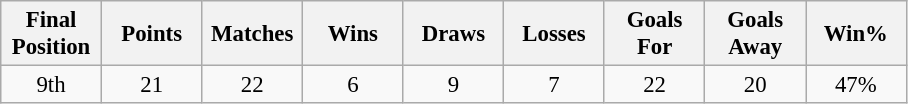<table class="wikitable" style="font-size: 95%; text-align: center;">
<tr>
<th width=60>Final Position</th>
<th width=60>Points</th>
<th width=60>Matches</th>
<th width=60>Wins</th>
<th width=60>Draws</th>
<th width=60>Losses</th>
<th width=60>Goals For</th>
<th width=60>Goals Away</th>
<th width=60>Win%</th>
</tr>
<tr>
<td>9th</td>
<td>21</td>
<td>22</td>
<td>6</td>
<td>9</td>
<td>7</td>
<td>22</td>
<td>20</td>
<td>47%</td>
</tr>
</table>
